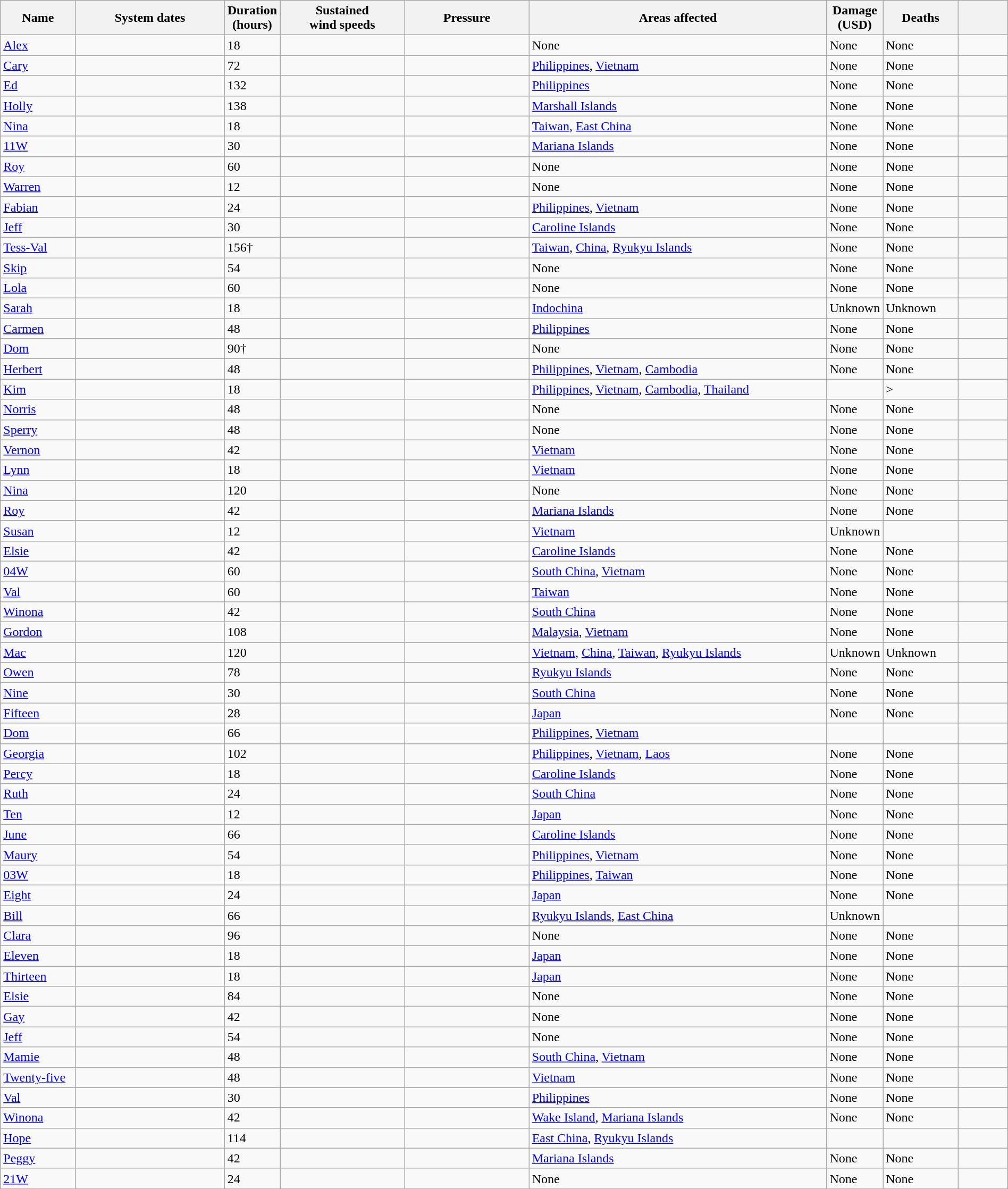<table class="wikitable sortable" width="100%">
<tr>
<th scope="col" width="7.5%">Name</th>
<th scope="col" width="15%">System dates</th>
<th scope="col" width="5%">Duration<br>(hours)</th>
<th scope="col" width="12.5%">Sustained<br>wind speeds</th>
<th scope="col" width="12.5%">Pressure</th>
<th scope="col" width="30%" class="unsortable">Areas affected</th>
<th scope="col" width="5%">Damage<br>(USD)</th>
<th scope="col" width="7.5%">Deaths</th>
<th scope="col" width="5%" class="unsortable"></th>
</tr>
<tr>
<td><a href='#'>Alex</a></td>
<td></td>
<td>18</td>
<td></td>
<td></td>
<td>None</td>
<td>None</td>
<td>None</td>
<td></td>
</tr>
<tr>
<td><a href='#'>Cary</a></td>
<td></td>
<td>72</td>
<td></td>
<td></td>
<td><a href='#'>Philippines</a>, <a href='#'>Vietnam</a></td>
<td>None</td>
<td>None</td>
<td></td>
</tr>
<tr>
<td><a href='#'>Ed</a></td>
<td></td>
<td>132</td>
<td></td>
<td></td>
<td><a href='#'>Philippines</a></td>
<td>None</td>
<td>None</td>
<td></td>
</tr>
<tr>
<td><a href='#'>Holly</a></td>
<td></td>
<td>138</td>
<td></td>
<td></td>
<td><a href='#'>Marshall Islands</a></td>
<td>None</td>
<td>None</td>
<td></td>
</tr>
<tr>
<td><a href='#'>Nina</a></td>
<td></td>
<td>18</td>
<td></td>
<td></td>
<td><a href='#'>Taiwan</a>, <a href='#'>East China</a></td>
<td>None</td>
<td>None</td>
<td></td>
</tr>
<tr>
<td><a href='#'>11W</a></td>
<td></td>
<td>30</td>
<td></td>
<td></td>
<td><a href='#'>Mariana Islands</a></td>
<td>None</td>
<td>None</td>
<td></td>
</tr>
<tr>
<td><a href='#'>Roy</a></td>
<td></td>
<td>60</td>
<td></td>
<td></td>
<td>None</td>
<td>None</td>
<td>None</td>
<td></td>
</tr>
<tr>
<td><a href='#'>Warren</a></td>
<td></td>
<td>12</td>
<td></td>
<td></td>
<td>None</td>
<td>None</td>
<td>None</td>
<td></td>
</tr>
<tr>
<td><a href='#'>Fabian</a></td>
<td></td>
<td>24</td>
<td></td>
<td></td>
<td><a href='#'>Philippines</a>, <a href='#'>Vietnam</a></td>
<td>None</td>
<td>None</td>
<td></td>
</tr>
<tr>
<td><a href='#'>Jeff</a></td>
<td></td>
<td>30</td>
<td></td>
<td></td>
<td><a href='#'>Caroline Islands</a></td>
<td>None</td>
<td>None</td>
<td></td>
</tr>
<tr>
<td><a href='#'>Tess-Val</a></td>
<td></td>
<td>156†</td>
<td></td>
<td></td>
<td><a href='#'>Taiwan</a>, <a href='#'>China</a>, <a href='#'>Ryukyu Islands</a></td>
<td>None</td>
<td>None</td>
<td></td>
</tr>
<tr>
<td><a href='#'>Skip</a></td>
<td></td>
<td>54</td>
<td></td>
<td></td>
<td>None</td>
<td>None</td>
<td>None</td>
<td></td>
</tr>
<tr>
<td><a href='#'>Lola</a></td>
<td></td>
<td>60</td>
<td></td>
<td></td>
<td>None</td>
<td>None</td>
<td>None</td>
<td></td>
</tr>
<tr>
<td><a href='#'>Sarah</a></td>
<td></td>
<td>18</td>
<td></td>
<td></td>
<td><a href='#'>Indochina</a></td>
<td>Unknown</td>
<td>Unknown</td>
<td></td>
</tr>
<tr>
<td><a href='#'>Carmen</a></td>
<td></td>
<td>48</td>
<td></td>
<td></td>
<td><a href='#'>Philippines</a></td>
<td>None</td>
<td>None</td>
<td></td>
</tr>
<tr>
<td><a href='#'>Dom</a></td>
<td></td>
<td>90†</td>
<td></td>
<td></td>
<td>None</td>
<td>None</td>
<td>None</td>
<td></td>
</tr>
<tr>
<td><a href='#'>Herbert</a></td>
<td></td>
<td>48</td>
<td></td>
<td></td>
<td><a href='#'>Philippines</a>, <a href='#'>Vietnam</a>, <a href='#'>Cambodia</a></td>
<td>None</td>
<td>None</td>
<td></td>
</tr>
<tr>
<td><a href='#'>Kim</a></td>
<td></td>
<td>18</td>
<td></td>
<td></td>
<td><a href='#'>Philippines</a>, <a href='#'>Vietnam</a>, <a href='#'>Cambodia</a>, <a href='#'>Thailand</a></td>
<td></td>
<td>></td>
<td></td>
</tr>
<tr>
<td><a href='#'>Norris</a></td>
<td></td>
<td>48</td>
<td></td>
<td></td>
<td>None</td>
<td>None</td>
<td>None</td>
<td></td>
</tr>
<tr>
<td><a href='#'>Sperry</a></td>
<td></td>
<td>48</td>
<td></td>
<td></td>
<td>None</td>
<td>None</td>
<td>None</td>
<td></td>
</tr>
<tr>
<td><a href='#'>Vernon</a></td>
<td></td>
<td>42</td>
<td></td>
<td></td>
<td><a href='#'>Vietnam</a></td>
<td>None</td>
<td>None</td>
<td></td>
</tr>
<tr>
<td><a href='#'>Lynn</a></td>
<td></td>
<td>18</td>
<td></td>
<td></td>
<td><a href='#'>Vietnam</a></td>
<td>None</td>
<td>None</td>
<td></td>
</tr>
<tr>
<td><a href='#'>Nina</a></td>
<td></td>
<td>120</td>
<td></td>
<td></td>
<td>None</td>
<td>None</td>
<td>None</td>
<td></td>
</tr>
<tr>
<td><a href='#'>Roy</a></td>
<td></td>
<td>42</td>
<td></td>
<td></td>
<td><a href='#'>Mariana Islands</a></td>
<td>None</td>
<td>None</td>
<td></td>
</tr>
<tr>
<td><a href='#'>Susan</a></td>
<td></td>
<td>12</td>
<td></td>
<td></td>
<td><a href='#'>Vietnam</a></td>
<td>Unknown</td>
<td></td>
<td></td>
</tr>
<tr>
<td><a href='#'>Elsie</a></td>
<td></td>
<td>42</td>
<td></td>
<td></td>
<td><a href='#'>Caroline Islands</a></td>
<td>None</td>
<td>None</td>
<td></td>
</tr>
<tr>
<td><a href='#'>04W</a></td>
<td></td>
<td>60</td>
<td></td>
<td></td>
<td><a href='#'>South China</a>, <a href='#'>Vietnam</a></td>
<td>None</td>
<td>None</td>
<td></td>
</tr>
<tr>
<td><a href='#'>Val</a></td>
<td></td>
<td>60</td>
<td></td>
<td></td>
<td><a href='#'>Taiwan</a></td>
<td>None</td>
<td>None</td>
<td></td>
</tr>
<tr>
<td><a href='#'>Winona</a></td>
<td></td>
<td>42</td>
<td></td>
<td></td>
<td><a href='#'>South China</a></td>
<td>None</td>
<td>None</td>
<td></td>
</tr>
<tr>
<td><a href='#'>Gordon</a></td>
<td></td>
<td>108</td>
<td></td>
<td></td>
<td><a href='#'>Malaysia</a>, <a href='#'>Vietnam</a></td>
<td>None</td>
<td>None</td>
<td></td>
</tr>
<tr>
<td><a href='#'>Mac</a></td>
<td></td>
<td>120</td>
<td></td>
<td></td>
<td><a href='#'>Vietnam</a>, <a href='#'>China</a>, <a href='#'>Taiwan</a>, <a href='#'>Ryukyu Islands</a></td>
<td>Unknown</td>
<td>Unknown</td>
<td></td>
</tr>
<tr>
<td><a href='#'>Owen</a></td>
<td></td>
<td>78</td>
<td></td>
<td></td>
<td><a href='#'>Ryukyu Islands</a></td>
<td>None</td>
<td>None</td>
<td></td>
</tr>
<tr>
<td><a href='#'>Nine</a></td>
<td></td>
<td>30</td>
<td></td>
<td></td>
<td><a href='#'>South China</a></td>
<td>None</td>
<td>None</td>
<td></td>
</tr>
<tr>
<td><a href='#'>Fifteen</a></td>
<td></td>
<td>28</td>
<td></td>
<td></td>
<td><a href='#'>Japan</a></td>
<td>None</td>
<td>None</td>
<td></td>
</tr>
<tr>
<td><a href='#'>Dom</a></td>
<td></td>
<td>66</td>
<td></td>
<td></td>
<td><a href='#'>Philippines</a>, <a href='#'>Vietnam</a></td>
<td></td>
<td></td>
<td></td>
</tr>
<tr>
<td><a href='#'>Georgia</a></td>
<td></td>
<td>102</td>
<td></td>
<td></td>
<td><a href='#'>Philippines</a>, <a href='#'>Vietnam</a>, <a href='#'>Laos</a></td>
<td>None</td>
<td>None</td>
<td></td>
</tr>
<tr>
<td><a href='#'>Percy</a></td>
<td></td>
<td>18</td>
<td></td>
<td></td>
<td><a href='#'>Caroline Islands</a></td>
<td>None</td>
<td>None</td>
<td></td>
</tr>
<tr>
<td><a href='#'>Ruth</a></td>
<td></td>
<td>24</td>
<td></td>
<td></td>
<td><a href='#'>South China</a></td>
<td>None</td>
<td>None</td>
<td></td>
</tr>
<tr>
<td><a href='#'>Ten</a></td>
<td></td>
<td>12</td>
<td></td>
<td></td>
<td><a href='#'>Japan</a></td>
<td>None</td>
<td>None</td>
<td></td>
</tr>
<tr>
<td><a href='#'>June</a></td>
<td></td>
<td>66</td>
<td></td>
<td></td>
<td><a href='#'>Caroline Islands</a></td>
<td>None</td>
<td>None</td>
<td></td>
</tr>
<tr>
<td><a href='#'>Maury</a></td>
<td></td>
<td>54</td>
<td></td>
<td></td>
<td><a href='#'>Philippines</a>, <a href='#'>Vietnam</a></td>
<td>None</td>
<td>None</td>
<td></td>
</tr>
<tr>
<td><a href='#'>03W</a></td>
<td></td>
<td>18</td>
<td></td>
<td></td>
<td><a href='#'>Philippines</a>, <a href='#'>Taiwan</a></td>
<td>None</td>
<td>None</td>
<td></td>
</tr>
<tr>
<td><a href='#'>Eight</a></td>
<td></td>
<td>24</td>
<td></td>
<td></td>
<td><a href='#'>Japan</a></td>
<td>None</td>
<td>None</td>
<td></td>
</tr>
<tr>
<td><a href='#'>Bill</a></td>
<td></td>
<td>66</td>
<td></td>
<td></td>
<td><a href='#'>Ryukyu Islands</a>, <a href='#'>East China</a></td>
<td>Unknown</td>
<td></td>
<td></td>
</tr>
<tr>
<td><a href='#'>Clara</a></td>
<td></td>
<td>96</td>
<td></td>
<td></td>
<td>None</td>
<td>None</td>
<td>None</td>
<td></td>
</tr>
<tr>
<td><a href='#'>Eleven</a></td>
<td></td>
<td>18</td>
<td></td>
<td></td>
<td><a href='#'>Japan</a></td>
<td>None</td>
<td>None</td>
<td></td>
</tr>
<tr>
<td><a href='#'>Thirteen</a></td>
<td></td>
<td>18</td>
<td></td>
<td></td>
<td><a href='#'>Japan</a></td>
<td>None</td>
<td>None</td>
<td></td>
</tr>
<tr>
<td><a href='#'>Elsie</a></td>
<td></td>
<td>84</td>
<td></td>
<td></td>
<td>None</td>
<td>None</td>
<td>None</td>
<td></td>
</tr>
<tr>
<td><a href='#'>Gay</a></td>
<td></td>
<td>42</td>
<td></td>
<td></td>
<td>None</td>
<td>None</td>
<td>None</td>
<td></td>
</tr>
<tr>
<td><a href='#'>Jeff</a></td>
<td></td>
<td>54</td>
<td></td>
<td></td>
<td>None</td>
<td>None</td>
<td>None</td>
<td></td>
</tr>
<tr>
<td><a href='#'>Mamie</a></td>
<td></td>
<td>48</td>
<td></td>
<td></td>
<td><a href='#'>South China</a>, <a href='#'>Vietnam</a></td>
<td>None</td>
<td>None</td>
<td></td>
</tr>
<tr>
<td><a href='#'>Twenty-five</a></td>
<td></td>
<td>48</td>
<td></td>
<td></td>
<td><a href='#'>Vietnam</a></td>
<td>None</td>
<td>None</td>
<td></td>
</tr>
<tr>
<td><a href='#'>Val</a></td>
<td></td>
<td>30</td>
<td></td>
<td></td>
<td><a href='#'>Philippines</a></td>
<td>None</td>
<td>None</td>
<td></td>
</tr>
<tr>
<td><a href='#'>Winona</a></td>
<td></td>
<td>42</td>
<td></td>
<td></td>
<td><a href='#'>Wake Island</a>, <a href='#'>Mariana Islands</a></td>
<td>None</td>
<td>None</td>
<td></td>
</tr>
<tr>
<td><a href='#'>Hope</a></td>
<td></td>
<td>114</td>
<td></td>
<td></td>
<td><a href='#'>East China</a>, <a href='#'>Ryukyu Islands</a></td>
<td></td>
<td></td>
<td></td>
</tr>
<tr>
<td><a href='#'>Peggy</a></td>
<td></td>
<td>42</td>
<td></td>
<td></td>
<td><a href='#'>Mariana Islands</a></td>
<td>None</td>
<td>None</td>
<td></td>
</tr>
<tr>
<td><a href='#'>21W</a></td>
<td></td>
<td>24</td>
<td></td>
<td></td>
<td>None</td>
<td>None</td>
<td>None</td>
<td></td>
</tr>
<tr>
</tr>
</table>
